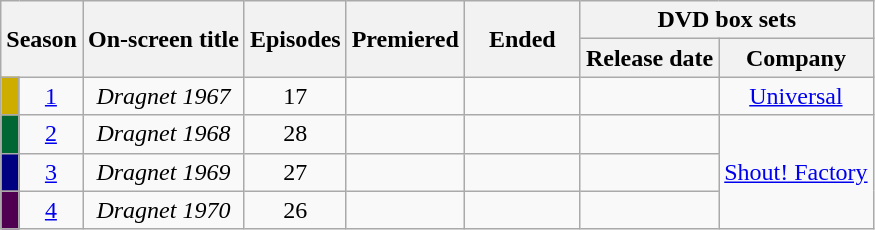<table class=wikitable style="text-align:center">
<tr>
<th rowspan=2 colspan=2>Season</th>
<th rowspan=2>On-screen title</th>
<th rowspan=2>Episodes</th>
<th rowspan=2 width=70px>Premiered</th>
<th rowspan=2 width=70px>Ended</th>
<th colspan=2>DVD box sets</th>
</tr>
<tr>
<th>Release date</th>
<th>Company</th>
</tr>
<tr>
<td style="width:5px; background:#CDAD00"></td>
<td><a href='#'>1</a></td>
<td><em>Dragnet 1967</em></td>
<td>17</td>
<td></td>
<td></td>
<td></td>
<td><a href='#'>Universal</a></td>
</tr>
<tr>
<td bgcolor="006633"></td>
<td><a href='#'>2</a></td>
<td><em>Dragnet 1968</em></td>
<td>28</td>
<td></td>
<td></td>
<td></td>
<td rowspan="3"><a href='#'>Shout! Factory</a></td>
</tr>
<tr>
<td bgcolor="000080"></td>
<td><a href='#'>3</a></td>
<td><em>Dragnet 1969</em></td>
<td>27</td>
<td></td>
<td></td>
<td></td>
</tr>
<tr>
<td bgcolor="500050"></td>
<td><a href='#'>4</a></td>
<td><em>Dragnet 1970</em></td>
<td>26</td>
<td></td>
<td></td>
<td></td>
</tr>
</table>
